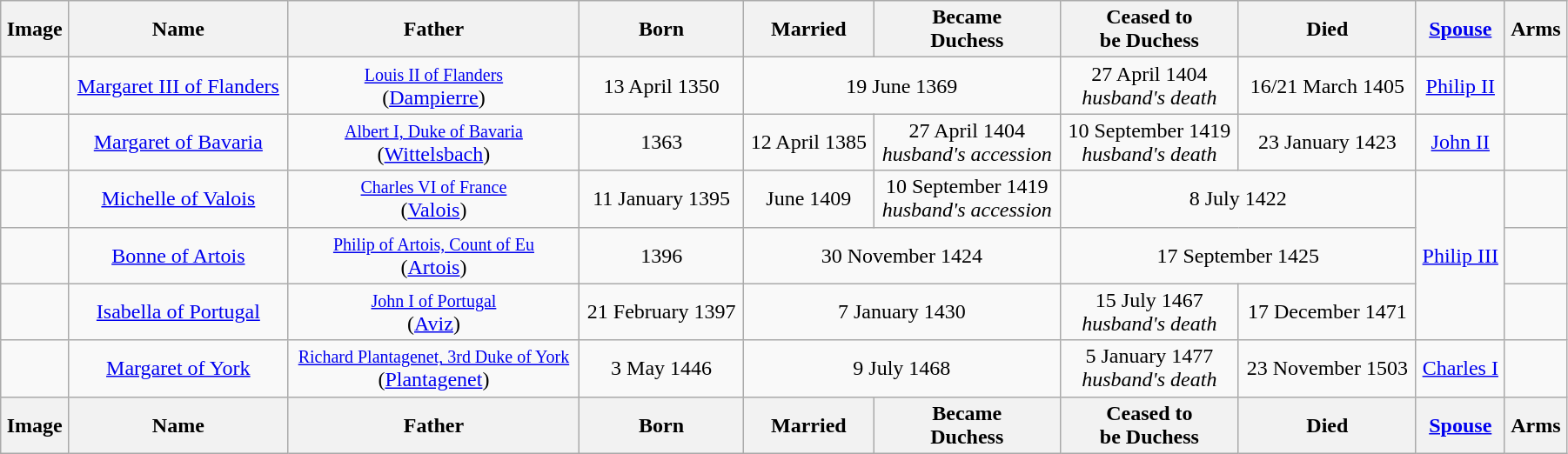<table width=95% class="wikitable">
<tr>
<th>Image</th>
<th>Name</th>
<th>Father</th>
<th>Born</th>
<th>Married</th>
<th>Became<br>Duchess</th>
<th>Ceased to<br>be Duchess</th>
<th>Died</th>
<th><a href='#'>Spouse</a></th>
<th>Arms</th>
</tr>
<tr>
<td align="center"></td>
<td align="center"><a href='#'>Margaret III of Flanders</a><br></td>
<td align="center"><small><a href='#'>Louis II of Flanders</a></small><br>(<a href='#'>Dampierre</a>)</td>
<td align=center>13 April 1350</td>
<td align="center" colspan="2">19 June 1369</td>
<td align=center>27 April 1404<br><em>husband's death</em></td>
<td align="center">16/21 March 1405</td>
<td align="center"><a href='#'>Philip II</a></td>
<td align="center"></td>
</tr>
<tr>
<td align="center"></td>
<td align="center"><a href='#'>Margaret of Bavaria</a><br></td>
<td align="center"><small><a href='#'>Albert I, Duke of Bavaria</a></small><br>(<a href='#'>Wittelsbach</a>)</td>
<td align=center>1363</td>
<td align="center">12 April 1385</td>
<td align=center>27 April 1404<br><em>husband's accession</em></td>
<td align=center>10 September 1419<br><em>husband's death</em></td>
<td align="center">23 January 1423</td>
<td align="center"><a href='#'>John II</a></td>
<td align="center"></td>
</tr>
<tr>
<td align="center"></td>
<td align="center"><a href='#'>Michelle of Valois</a><br></td>
<td align="center"><small><a href='#'>Charles VI of France</a></small><br>(<a href='#'>Valois</a>)</td>
<td align=center>11 January 1395</td>
<td align="center">June 1409</td>
<td align=center>10 September 1419<br><em>husband's accession</em></td>
<td align="center" colspan="2">8 July 1422</td>
<td align="center" rowspan="3"><a href='#'>Philip III</a></td>
<td align="center"></td>
</tr>
<tr>
<td align="center"></td>
<td align="center"><a href='#'>Bonne of Artois</a><br></td>
<td align="center"><small><a href='#'>Philip of Artois, Count of Eu</a></small><br>(<a href='#'>Artois</a>)</td>
<td align=center>1396</td>
<td align="center" colspan="2">30 November 1424</td>
<td align="center" colspan="2">17 September 1425</td>
<td align="center"></td>
</tr>
<tr>
<td align="center"></td>
<td align="center"><a href='#'>Isabella of Portugal</a><br></td>
<td align="center"><small><a href='#'>John I of Portugal</a></small><br>(<a href='#'>Aviz</a>)</td>
<td align=center>21 February 1397</td>
<td align="center" colspan="2">7 January 1430</td>
<td align=center>15 July 1467<br><em>husband's death</em></td>
<td align="center">17 December 1471</td>
<td align="center"></td>
</tr>
<tr>
<td align="center"></td>
<td align="center"><a href='#'>Margaret of York</a><br></td>
<td align="center"><small><a href='#'>Richard Plantagenet, 3rd Duke of York</a></small><br>(<a href='#'>Plantagenet</a>)</td>
<td align=center>3 May 1446</td>
<td align="center" colspan="2">9 July 1468</td>
<td align=center>5 January 1477<br><em>husband's death</em></td>
<td align="center">23 November 1503</td>
<td align="center"><a href='#'>Charles I</a></td>
<td align="center"></td>
</tr>
<tr>
<th>Image</th>
<th>Name</th>
<th>Father</th>
<th>Born</th>
<th>Married</th>
<th>Became<br>Duchess</th>
<th>Ceased to<br>be Duchess</th>
<th>Died</th>
<th><a href='#'>Spouse</a></th>
<th>Arms</th>
</tr>
</table>
